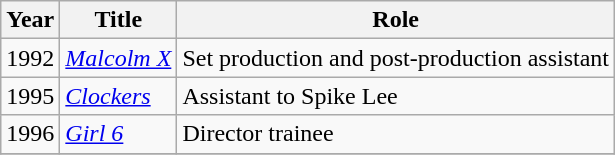<table class="wikitable">
<tr>
<th>Year</th>
<th>Title</th>
<th>Role</th>
</tr>
<tr>
<td>1992</td>
<td><em><a href='#'>Malcolm X</a></em></td>
<td>Set production and post-production assistant</td>
</tr>
<tr>
<td>1995</td>
<td><em><a href='#'>Clockers</a></em></td>
<td>Assistant to Spike Lee</td>
</tr>
<tr>
<td>1996</td>
<td><em><a href='#'>Girl 6</a></em></td>
<td>Director trainee</td>
</tr>
<tr>
</tr>
</table>
